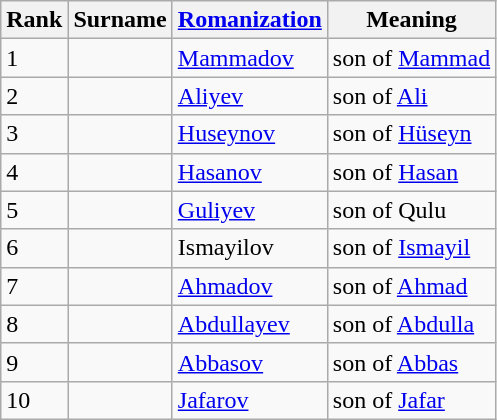<table class="wikitable">
<tr>
<th>Rank</th>
<th>Surname</th>
<th><a href='#'>Romanization</a></th>
<th>Meaning</th>
</tr>
<tr>
<td>1</td>
<td></td>
<td><a href='#'>Mammadov</a></td>
<td>son of <a href='#'>Mammad</a></td>
</tr>
<tr>
<td>2</td>
<td></td>
<td><a href='#'>Aliyev</a></td>
<td>son of <a href='#'>Ali</a></td>
</tr>
<tr>
<td>3</td>
<td></td>
<td><a href='#'>Huseynov</a></td>
<td>son of <a href='#'>Hüseyn</a></td>
</tr>
<tr>
<td>4</td>
<td></td>
<td><a href='#'>Hasanov</a></td>
<td>son of <a href='#'>Hasan</a></td>
</tr>
<tr>
<td>5</td>
<td></td>
<td><a href='#'>Guliyev</a></td>
<td>son of Qulu</td>
</tr>
<tr>
<td>6</td>
<td></td>
<td>Ismayilov</td>
<td>son of <a href='#'>Ismayil</a></td>
</tr>
<tr>
<td>7</td>
<td></td>
<td><a href='#'>Ahmadov</a></td>
<td>son of <a href='#'>Ahmad</a></td>
</tr>
<tr>
<td>8</td>
<td></td>
<td><a href='#'>Abdullayev</a></td>
<td>son of <a href='#'>Abdulla</a></td>
</tr>
<tr>
<td>9</td>
<td></td>
<td><a href='#'>Abbasov</a></td>
<td>son of <a href='#'>Abbas</a></td>
</tr>
<tr>
<td>10</td>
<td></td>
<td><a href='#'>Jafarov</a></td>
<td>son of <a href='#'>Jafar</a></td>
</tr>
</table>
